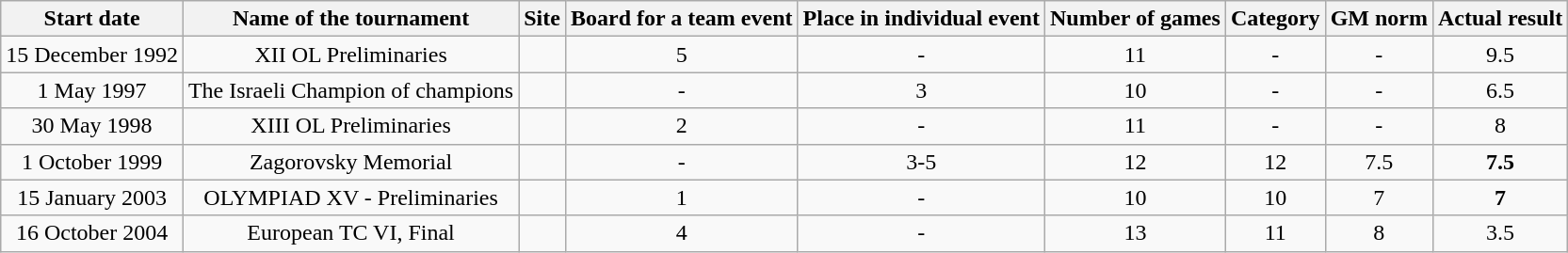<table class="wikitable" style="text-align:center">
<tr>
<th>Start date</th>
<th>Name of the tournament</th>
<th>Site</th>
<th>Board for a team event</th>
<th>Place in individual event</th>
<th>Number of games</th>
<th>Category</th>
<th>GM norm</th>
<th>Actual result</th>
</tr>
<tr>
<td>15 December 1992</td>
<td>XII OL Preliminaries</td>
<td></td>
<td>5</td>
<td>-</td>
<td>11</td>
<td>-</td>
<td>-</td>
<td>9.5</td>
</tr>
<tr>
<td>1 May 1997</td>
<td>The Israeli Champion of champions</td>
<td></td>
<td>-</td>
<td>3</td>
<td>10</td>
<td>-</td>
<td>-</td>
<td>6.5</td>
</tr>
<tr>
<td>30 May 1998</td>
<td>XIII OL Preliminaries</td>
<td></td>
<td>2</td>
<td>-</td>
<td>11</td>
<td>-</td>
<td>-</td>
<td>8</td>
</tr>
<tr>
<td>1 October 1999</td>
<td>Zagorovsky Memorial</td>
<td></td>
<td>-</td>
<td>3-5</td>
<td>12</td>
<td>12</td>
<td>7.5</td>
<td><strong>7.5</strong></td>
</tr>
<tr>
<td>15 January 2003</td>
<td>OLYMPIAD XV - Preliminaries</td>
<td></td>
<td>1</td>
<td>-</td>
<td>10</td>
<td>10</td>
<td>7</td>
<td><strong>7</strong></td>
</tr>
<tr>
<td>16 October 2004</td>
<td>European TC VI, Final</td>
<td></td>
<td>4</td>
<td>-</td>
<td>13</td>
<td>11</td>
<td>8</td>
<td>3.5</td>
</tr>
</table>
